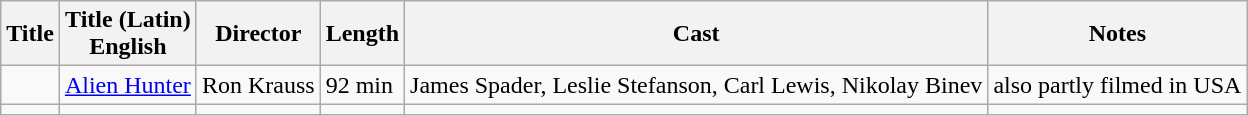<table class="wikitable">
<tr>
<th>Title</th>
<th>Title (Latin)<br>English</th>
<th>Director</th>
<th>Length</th>
<th>Cast</th>
<th>Notes</th>
</tr>
<tr>
<td></td>
<td><a href='#'>Alien Hunter</a></td>
<td>Ron Krauss</td>
<td>92 min</td>
<td>James Spader, Leslie Stefanson, Carl Lewis, Nikolay Binev</td>
<td>also partly filmed in USA</td>
</tr>
<tr>
<td></td>
<td></td>
<td></td>
<td></td>
<td></td>
<td></td>
</tr>
</table>
